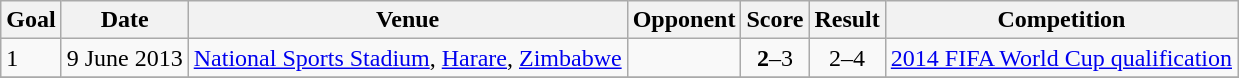<table class="wikitable plainrowheaders sortable">
<tr>
<th>Goal</th>
<th>Date</th>
<th>Venue</th>
<th>Opponent</th>
<th>Score</th>
<th>Result</th>
<th>Competition</th>
</tr>
<tr>
<td>1</td>
<td>9 June 2013</td>
<td><a href='#'>National Sports Stadium</a>, <a href='#'>Harare</a>, <a href='#'>Zimbabwe</a></td>
<td></td>
<td align=center><strong>2</strong>–3</td>
<td align=center>2–4</td>
<td><a href='#'>2014 FIFA World Cup qualification</a></td>
</tr>
<tr>
</tr>
</table>
